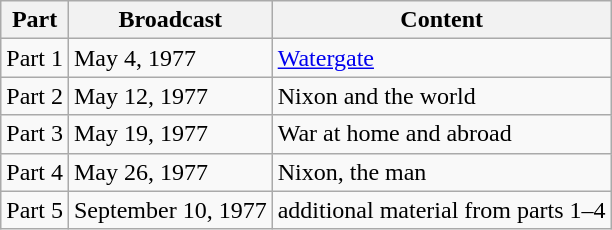<table class="wikitable">
<tr>
<th>Part</th>
<th>Broadcast</th>
<th>Content</th>
</tr>
<tr>
<td>Part 1</td>
<td>May 4, 1977</td>
<td><a href='#'>Watergate</a></td>
</tr>
<tr>
<td>Part 2</td>
<td>May 12, 1977</td>
<td>Nixon and the world</td>
</tr>
<tr>
<td>Part 3</td>
<td>May 19, 1977</td>
<td>War at home and abroad</td>
</tr>
<tr>
<td>Part 4</td>
<td>May 26, 1977</td>
<td>Nixon, the man</td>
</tr>
<tr>
<td>Part 5</td>
<td>September 10, 1977</td>
<td>additional material from parts 1–4</td>
</tr>
</table>
